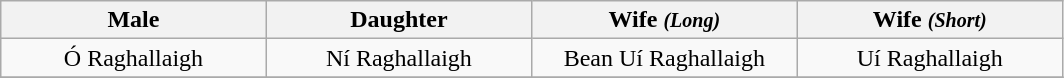<table class="wikitable" style="text-align:right">
<tr>
<th width=20%>Male</th>
<th width=20%>Daughter</th>
<th width=20%>Wife <em><small>(Long)</small></em></th>
<th width=20%>Wife <em><small>(Short)</small></em></th>
</tr>
<tr>
<td align="center">Ó Raghallaigh</td>
<td align="center">Ní Raghallaigh</td>
<td align="center">Bean Uí Raghallaigh</td>
<td align="center">Uí Raghallaigh</td>
</tr>
<tr>
</tr>
</table>
